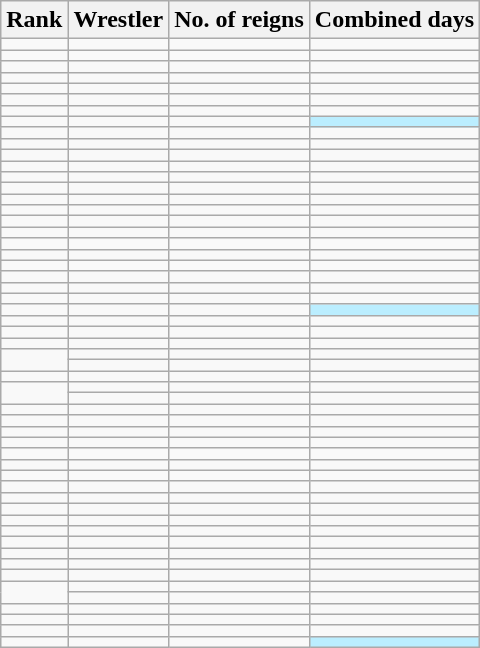<table class="wikitable sortable" style="text-align:center;">
<tr>
<th>Rank</th>
<th>Wrestler</th>
<th>No. of reigns</th>
<th>Combined days</th>
</tr>
<tr>
<td></td>
<td></td>
<td></td>
<td></td>
</tr>
<tr>
<td></td>
<td></td>
<td></td>
<td></td>
</tr>
<tr>
<td></td>
<td></td>
<td></td>
<td></td>
</tr>
<tr>
<td></td>
<td></td>
<td></td>
<td></td>
</tr>
<tr>
<td></td>
<td></td>
<td></td>
<td></td>
</tr>
<tr>
<td></td>
<td></td>
<td></td>
<td></td>
</tr>
<tr>
<td></td>
<td></td>
<td></td>
<td></td>
</tr>
<tr>
<td></td>
<td></td>
<td></td>
<td style="background-color:#bbeeff"></td>
</tr>
<tr>
<td></td>
<td></td>
<td></td>
<td></td>
</tr>
<tr>
<td></td>
<td></td>
<td></td>
<td></td>
</tr>
<tr>
<td></td>
<td></td>
<td></td>
<td></td>
</tr>
<tr>
<td></td>
<td></td>
<td></td>
<td></td>
</tr>
<tr>
<td></td>
<td></td>
<td></td>
<td></td>
</tr>
<tr>
<td></td>
<td></td>
<td></td>
<td></td>
</tr>
<tr>
<td></td>
<td></td>
<td></td>
<td></td>
</tr>
<tr>
<td></td>
<td></td>
<td></td>
<td></td>
</tr>
<tr>
<td></td>
<td></td>
<td></td>
<td></td>
</tr>
<tr>
<td></td>
<td></td>
<td></td>
<td></td>
</tr>
<tr>
<td></td>
<td></td>
<td></td>
<td></td>
</tr>
<tr>
<td></td>
<td></td>
<td></td>
<td></td>
</tr>
<tr>
<td></td>
<td></td>
<td></td>
<td></td>
</tr>
<tr>
<td></td>
<td></td>
<td></td>
<td></td>
</tr>
<tr>
<td></td>
<td></td>
<td></td>
<td></td>
</tr>
<tr>
<td></td>
<td></td>
<td></td>
<td></td>
</tr>
<tr>
<td></td>
<td></td>
<td></td>
<td style="background-color:#bbeeff"></td>
</tr>
<tr>
<td></td>
<td></td>
<td></td>
<td></td>
</tr>
<tr>
<td></td>
<td></td>
<td></td>
<td></td>
</tr>
<tr>
<td></td>
<td></td>
<td></td>
<td></td>
</tr>
<tr>
<td rowspan=2></td>
<td></td>
<td></td>
<td></td>
</tr>
<tr>
<td></td>
<td></td>
<td></td>
</tr>
<tr>
<td></td>
<td></td>
<td></td>
<td></td>
</tr>
<tr>
<td rowspan=2></td>
<td></td>
<td></td>
<td></td>
</tr>
<tr>
<td></td>
<td></td>
<td></td>
</tr>
<tr>
<td></td>
<td></td>
<td></td>
<td></td>
</tr>
<tr>
<td></td>
<td></td>
<td></td>
<td></td>
</tr>
<tr>
<td></td>
<td></td>
<td></td>
<td></td>
</tr>
<tr>
<td></td>
<td></td>
<td></td>
<td></td>
</tr>
<tr>
<td></td>
<td></td>
<td></td>
<td></td>
</tr>
<tr>
<td></td>
<td></td>
<td></td>
<td></td>
</tr>
<tr>
<td></td>
<td></td>
<td></td>
<td></td>
</tr>
<tr>
<td></td>
<td></td>
<td></td>
<td></td>
</tr>
<tr>
<td></td>
<td></td>
<td></td>
<td></td>
</tr>
<tr>
<td></td>
<td></td>
<td></td>
<td></td>
</tr>
<tr>
<td></td>
<td></td>
<td></td>
<td></td>
</tr>
<tr>
<td></td>
<td></td>
<td></td>
<td></td>
</tr>
<tr>
<td></td>
<td></td>
<td></td>
<td></td>
</tr>
<tr>
<td></td>
<td></td>
<td></td>
<td></td>
</tr>
<tr>
<td></td>
<td></td>
<td></td>
<td></td>
</tr>
<tr>
<td></td>
<td></td>
<td></td>
<td></td>
</tr>
<tr>
<td rowspan=2></td>
<td></td>
<td></td>
<td></td>
</tr>
<tr>
<td></td>
<td></td>
<td></td>
</tr>
<tr>
<td></td>
<td></td>
<td></td>
<td></td>
</tr>
<tr>
<td></td>
<td></td>
<td></td>
<td></td>
</tr>
<tr>
<td></td>
<td></td>
<td></td>
<td></td>
</tr>
<tr>
<td></td>
<td></td>
<td></td>
<td style="background-color:#bbeeff"></td>
</tr>
</table>
